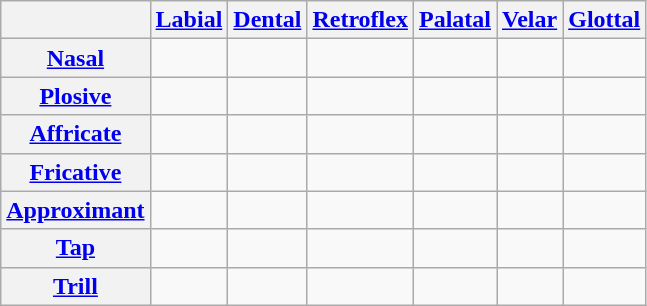<table class="wikitable" style="text-align: center;">
<tr>
<th></th>
<th scope="col"><a href='#'>Labial</a></th>
<th scope="col"><a href='#'>Dental</a></th>
<th scope="col"><a href='#'>Retroflex</a></th>
<th scope="col"><a href='#'>Palatal</a></th>
<th scope="col"><a href='#'>Velar</a></th>
<th scope="col"><a href='#'>Glottal</a></th>
</tr>
<tr>
<th scope="row"><a href='#'>Nasal</a></th>
<td> </td>
<td> </td>
<td></td>
<td></td>
<td></td>
<td></td>
</tr>
<tr>
<th scope="row"><a href='#'>Plosive</a></th>
<td> </td>
<td> </td>
<td> </td>
<td></td>
<td> </td>
<td></td>
</tr>
<tr>
<th scope="row"><a href='#'>Affricate</a></th>
<td></td>
<td> </td>
<td></td>
<td> </td>
<td></td>
<td></td>
</tr>
<tr>
<th scope="row"><a href='#'>Fricative</a></th>
<td></td>
<td> </td>
<td> </td>
<td> </td>
<td> </td>
<td></td>
</tr>
<tr>
<th scope="row"><a href='#'>Approximant</a></th>
<td> </td>
<td> </td>
<td></td>
<td> </td>
<td></td>
<td></td>
</tr>
<tr>
<th scope="row"><a href='#'>Tap</a></th>
<td></td>
<td> </td>
<td></td>
<td></td>
<td></td>
<td></td>
</tr>
<tr>
<th scope="row"><a href='#'>Trill</a></th>
<td></td>
<td> </td>
<td></td>
<td></td>
<td></td>
<td></td>
</tr>
</table>
